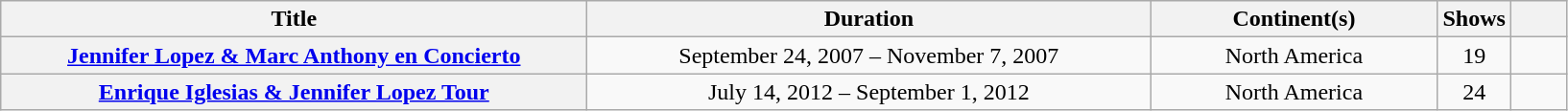<table class="wikitable sortable plainrowheaders" style="text-align:center;">
<tr>
<th scope="col" style="width:25em;">Title</th>
<th scope="col" style="width:24em;">Duration</th>
<th scope="col" style="width:12em;">Continent(s)</th>
<th scope="col">Shows</th>
<th scope="col" style="width:2em;" class="unsortable"></th>
</tr>
<tr>
<th scope="row"><a href='#'>Jennifer Lopez & Marc Anthony en Concierto</a></th>
<td>September 24, 2007 – November 7, 2007</td>
<td>North America</td>
<td>19</td>
<td></td>
</tr>
<tr>
<th scope="row"><a href='#'>Enrique Iglesias & Jennifer Lopez Tour</a></th>
<td>July 14, 2012 – September 1, 2012</td>
<td>North America</td>
<td>24</td>
<td></td>
</tr>
</table>
